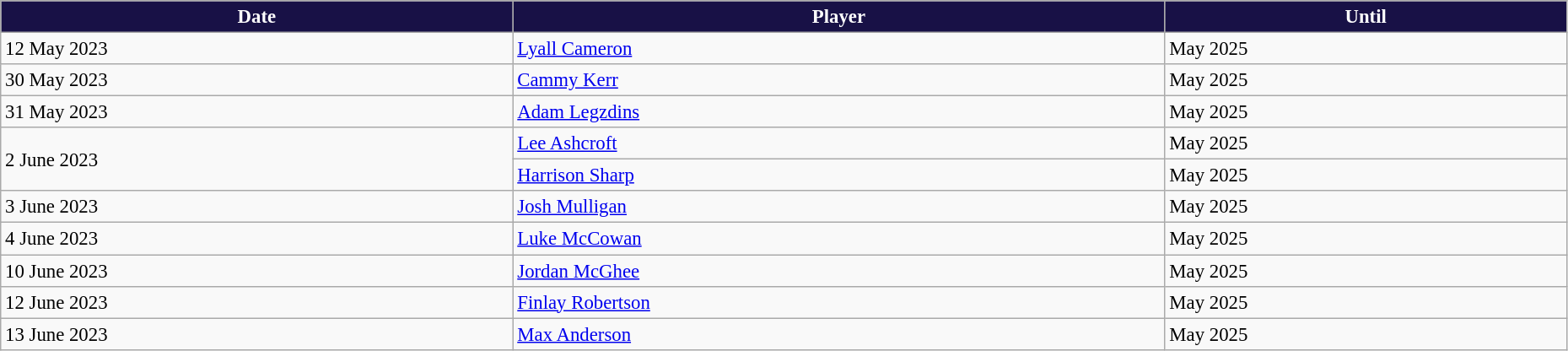<table class="wikitable" style="text-align:left; font-size:95%;width:98%;">
<tr>
<th style="background:#181146; color:white;">Date</th>
<th style="background:#181146; color:white;">Player</th>
<th style="background:#181146; color:white;">Until</th>
</tr>
<tr>
<td>12 May 2023</td>
<td> <a href='#'>Lyall Cameron</a></td>
<td>May 2025</td>
</tr>
<tr>
<td>30 May 2023</td>
<td> <a href='#'>Cammy Kerr</a></td>
<td>May 2025</td>
</tr>
<tr>
<td>31 May 2023</td>
<td> <a href='#'>Adam Legzdins</a></td>
<td>May 2025</td>
</tr>
<tr>
<td rowspan="2">2 June 2023</td>
<td> <a href='#'>Lee Ashcroft</a></td>
<td>May 2025</td>
</tr>
<tr>
<td> <a href='#'>Harrison Sharp</a></td>
<td>May 2025</td>
</tr>
<tr>
<td>3 June 2023</td>
<td> <a href='#'>Josh Mulligan</a></td>
<td>May 2025</td>
</tr>
<tr>
<td>4 June 2023</td>
<td> <a href='#'>Luke McCowan</a></td>
<td>May 2025</td>
</tr>
<tr>
<td>10 June 2023</td>
<td> <a href='#'>Jordan McGhee</a></td>
<td>May 2025</td>
</tr>
<tr>
<td>12 June 2023</td>
<td> <a href='#'>Finlay Robertson</a></td>
<td>May 2025</td>
</tr>
<tr>
<td>13 June 2023</td>
<td> <a href='#'>Max Anderson</a></td>
<td>May 2025</td>
</tr>
</table>
